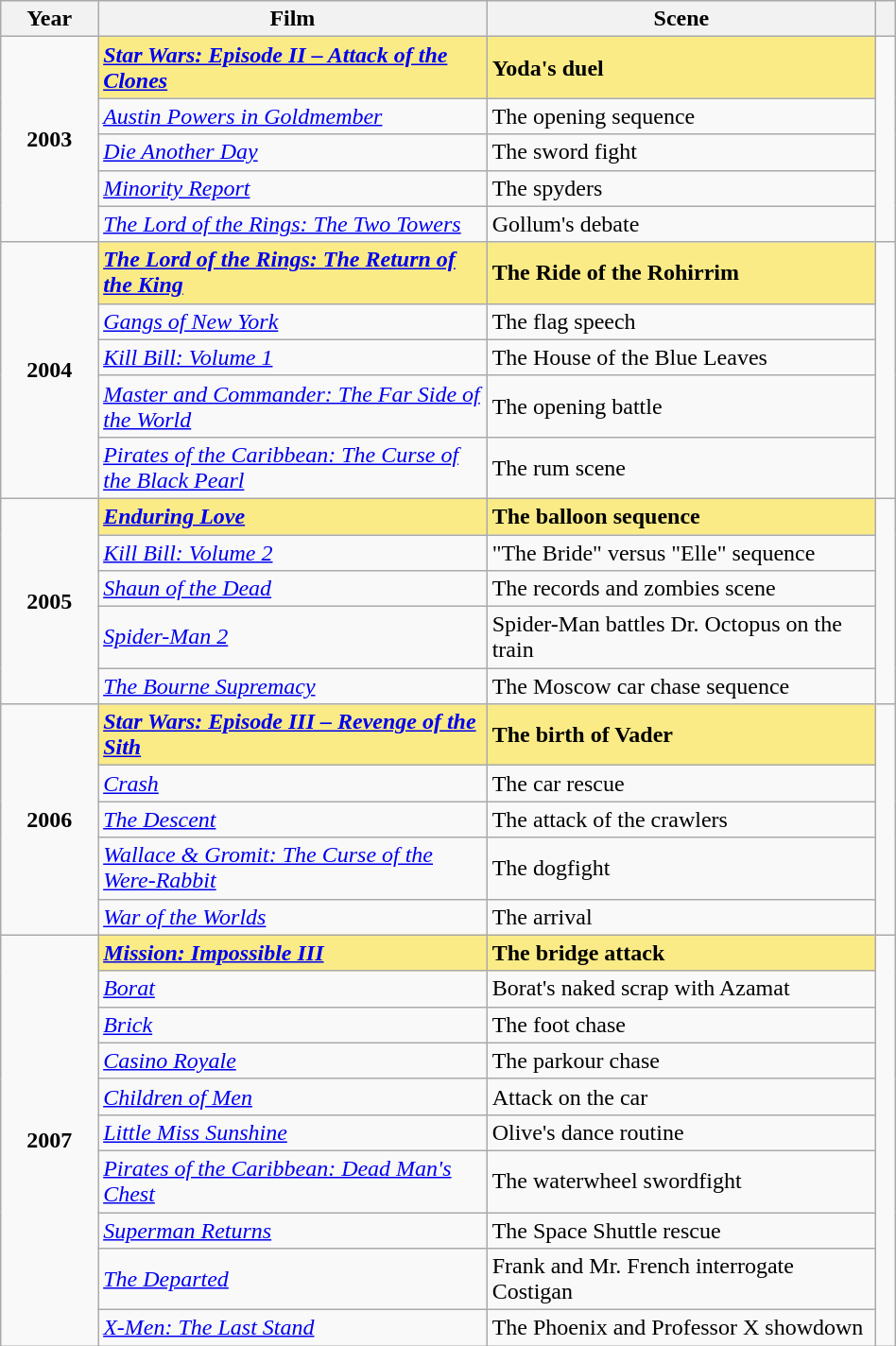<table class="wikitable" width="50%">
<tr>
<th width="10%">Year</th>
<th width="40%">Film</th>
<th width="40%">Scene</th>
<th width="2%"></th>
</tr>
<tr>
<td rowspan="5" style="text-align:center"><strong>2003<br> </strong></td>
<td style="background:#FAEB86"><strong><em><a href='#'>Star Wars: Episode II – Attack of the Clones</a></em></strong></td>
<td style="background:#FAEB86"><strong>Yoda's duel</strong></td>
<td rowspan="5" style="text-align:center"></td>
</tr>
<tr>
<td><em><a href='#'>Austin Powers in Goldmember</a></em></td>
<td>The opening sequence</td>
</tr>
<tr>
<td><em><a href='#'>Die Another Day</a></em></td>
<td>The sword fight</td>
</tr>
<tr>
<td><em><a href='#'>Minority Report</a></em></td>
<td>The spyders</td>
</tr>
<tr>
<td><em><a href='#'>The Lord of the Rings: The Two Towers</a></em></td>
<td>Gollum's debate</td>
</tr>
<tr>
<td rowspan="5" style="text-align:center"><strong>2004<br> </strong></td>
<td style="background:#FAEB86"><strong><em><a href='#'>The Lord of the Rings: The Return of the King</a></em></strong></td>
<td style="background:#FAEB86"><strong>The Ride of the Rohirrim</strong></td>
<td rowspan="5" style="text-align:center"></td>
</tr>
<tr>
<td><em><a href='#'>Gangs of New York</a></em></td>
<td>The flag speech</td>
</tr>
<tr>
<td><em><a href='#'>Kill Bill: Volume 1</a></em></td>
<td>The House of the Blue Leaves</td>
</tr>
<tr>
<td><em><a href='#'>Master and Commander: The Far Side of the World</a></em></td>
<td>The opening battle</td>
</tr>
<tr>
<td><em><a href='#'>Pirates of the Caribbean: The Curse of the Black Pearl</a></em></td>
<td>The rum scene</td>
</tr>
<tr>
<td rowspan="5" style="text-align:center"><strong>2005<br> </strong></td>
<td style="background:#FAEB86"><strong><em><a href='#'>Enduring Love</a></em></strong></td>
<td style="background:#FAEB86"><strong>The balloon sequence</strong></td>
<td rowspan="5" style="text-align:center"></td>
</tr>
<tr>
<td><em><a href='#'>Kill Bill: Volume 2</a></em></td>
<td>"The Bride" versus "Elle" sequence</td>
</tr>
<tr>
<td><em><a href='#'>Shaun of the Dead</a></em></td>
<td>The records and zombies scene</td>
</tr>
<tr>
<td><em><a href='#'>Spider-Man 2</a></em></td>
<td>Spider-Man battles Dr. Octopus on the train</td>
</tr>
<tr>
<td><em><a href='#'>The Bourne Supremacy</a></em></td>
<td>The Moscow car chase sequence</td>
</tr>
<tr>
<td rowspan="5" style="text-align:center"><strong>2006<br> </strong></td>
<td style="background:#FAEB86"><strong><em><a href='#'>Star Wars: Episode III – Revenge of the Sith</a></em></strong></td>
<td style="background:#FAEB86"><strong>The birth of Vader</strong></td>
<td rowspan="5" style="text-align:center"></td>
</tr>
<tr>
<td><em><a href='#'>Crash</a></em></td>
<td>The car rescue</td>
</tr>
<tr>
<td><em><a href='#'>The Descent</a></em></td>
<td>The attack of the crawlers</td>
</tr>
<tr>
<td><em><a href='#'>Wallace & Gromit: The Curse of the Were-Rabbit</a></em></td>
<td>The dogfight</td>
</tr>
<tr>
<td><em><a href='#'>War of the Worlds</a></em></td>
<td>The arrival</td>
</tr>
<tr>
<td rowspan="10" style="text-align:center"><strong>2007<br> </strong></td>
<td style="background:#FAEB86"><strong><em><a href='#'>Mission: Impossible III</a></em></strong></td>
<td style="background:#FAEB86"><strong>The bridge attack</strong></td>
<td rowspan="10" style="text-align:center"></td>
</tr>
<tr>
<td><em><a href='#'>Borat</a></em></td>
<td>Borat's naked scrap with Azamat</td>
</tr>
<tr>
<td><em><a href='#'>Brick</a></em></td>
<td>The foot chase</td>
</tr>
<tr>
<td><em><a href='#'>Casino Royale</a></em></td>
<td>The parkour chase</td>
</tr>
<tr>
<td><em><a href='#'>Children of Men</a></em></td>
<td>Attack on the car</td>
</tr>
<tr>
<td><em><a href='#'>Little Miss Sunshine</a></em></td>
<td>Olive's dance routine</td>
</tr>
<tr>
<td><em><a href='#'>Pirates of the Caribbean: Dead Man's Chest</a></em></td>
<td>The waterwheel swordfight</td>
</tr>
<tr>
<td><em><a href='#'>Superman Returns</a></em></td>
<td>The Space Shuttle rescue</td>
</tr>
<tr>
<td><em><a href='#'>The Departed</a></em></td>
<td>Frank and Mr. French interrogate Costigan</td>
</tr>
<tr>
<td><em><a href='#'>X-Men: The Last Stand</a></em></td>
<td>The Phoenix and Professor X showdown</td>
</tr>
</table>
